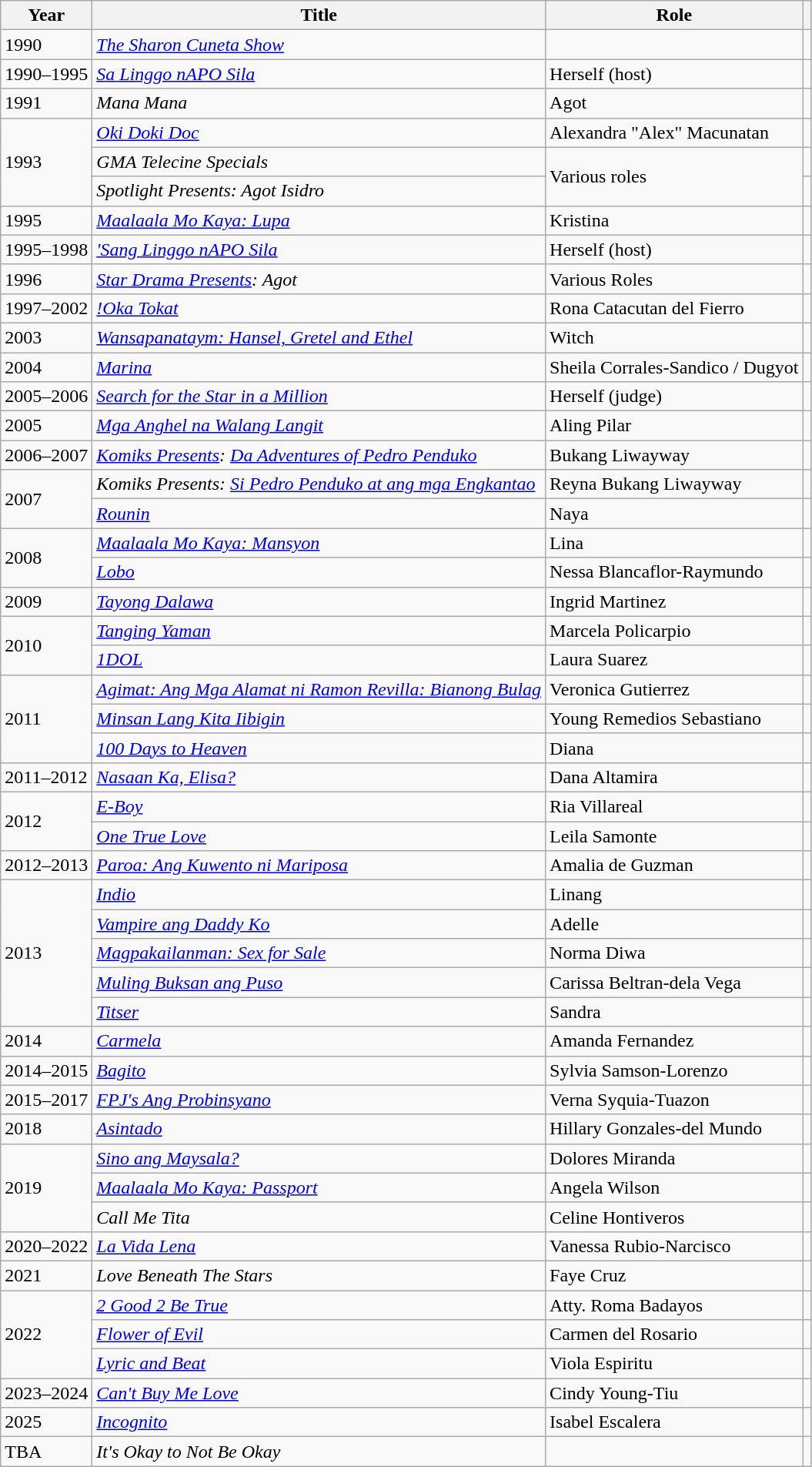<table class="wikitable sortable" >
<tr>
<th>Year</th>
<th>Title</th>
<th>Role</th>
<th></th>
</tr>
<tr>
<td>1990</td>
<td><em><a href='#'>The Sharon Cuneta Show</a></em></td>
<td></td>
<td></td>
</tr>
<tr>
<td>1990–1995</td>
<td><em><a href='#'>Sa Linggo nAPO Sila</a></em></td>
<td>Herself (host)</td>
<td></td>
</tr>
<tr>
<td>1991</td>
<td><em>Mana Mana</em></td>
<td>Agot</td>
<td></td>
</tr>
<tr>
<td rowspan="3">1993</td>
<td><em><a href='#'>Oki Doki Doc</a></em></td>
<td>Alexandra "Alex" Macunatan</td>
<td></td>
</tr>
<tr>
<td><em>GMA Telecine Specials</em></td>
<td rowspan="2">Various roles</td>
<td></td>
</tr>
<tr>
<td><em>Spotlight Presents: Agot Isidro</em></td>
<td></td>
</tr>
<tr>
<td>1995</td>
<td><a href='#'><em>Maalaala Mo Kaya: Lupa</em></a></td>
<td>Kristina</td>
<td></td>
</tr>
<tr>
<td>1995–1998</td>
<td><em><a href='#'>'Sang Linggo nAPO Sila</a></em></td>
<td>Herself (host)</td>
<td></td>
</tr>
<tr>
<td>1996</td>
<td><em><a href='#'>Star Drama Presents</a>: Agot</em></td>
<td>Various Roles</td>
<td></td>
</tr>
<tr>
<td>1997–2002</td>
<td><em><a href='#'>!Oka Tokat</a></em></td>
<td>Rona Catacutan del Fierro</td>
<td></td>
</tr>
<tr>
<td>2003</td>
<td><em><a href='#'>Wansapanataym: Hansel, Gretel and Ethel</a></em></td>
<td>Witch</td>
<td></td>
</tr>
<tr>
<td>2004</td>
<td><em><a href='#'>Marina</a></em></td>
<td>Sheila Corrales-Sandico / Dugyot</td>
<td></td>
</tr>
<tr>
<td>2005–2006</td>
<td><em><a href='#'>Search for the Star in a Million</a></em></td>
<td>Herself (judge)</td>
<td></td>
</tr>
<tr>
<td>2005</td>
<td><em><a href='#'>Mga Anghel na Walang Langit</a></em></td>
<td>Aling Pilar</td>
<td></td>
</tr>
<tr>
<td>2006–2007</td>
<td><em><a href='#'>Komiks Presents</a>: <a href='#'>Da Adventures of Pedro Penduko</a></em></td>
<td>Bukang Liwayway</td>
<td></td>
</tr>
<tr>
<td rowspan="2">2007</td>
<td><em>Komiks Presents: <a href='#'>Si Pedro Penduko at ang mga Engkantao</a></em></td>
<td>Reyna Bukang Liwayway</td>
<td></td>
</tr>
<tr>
<td><em><a href='#'>Rounin</a></em></td>
<td>Naya</td>
<td></td>
</tr>
<tr>
<td rowspan="2">2008</td>
<td><em><a href='#'> Maalaala Mo Kaya: Mansyon</a></em></td>
<td>Lina</td>
<td></td>
</tr>
<tr>
<td><em><a href='#'>Lobo</a></em></td>
<td>Nessa Blancaflor-Raymundo</td>
<td></td>
</tr>
<tr>
<td>2009</td>
<td><em><a href='#'>Tayong Dalawa</a></em></td>
<td>Ingrid Martinez</td>
<td></td>
</tr>
<tr>
<td rowspan="2">2010</td>
<td><em><a href='#'>Tanging Yaman</a></em></td>
<td>Marcela Policarpio</td>
<td></td>
</tr>
<tr>
<td><em><a href='#'>1DOL</a></em></td>
<td>Laura Suarez</td>
<td></td>
</tr>
<tr>
<td rowspan="3">2011</td>
<td><em><a href='#'>Agimat: Ang Mga Alamat ni Ramon Revilla: Bianong Bulag</a></em></td>
<td>Veronica Gutierrez</td>
<td></td>
</tr>
<tr>
<td><em><a href='#'>Minsan Lang Kita Iibigin</a></em></td>
<td>Young Remedios Sebastiano</td>
<td></td>
</tr>
<tr>
<td><em><a href='#'>100 Days to Heaven</a></em></td>
<td>Diana</td>
<td></td>
</tr>
<tr>
<td>2011–2012</td>
<td><em><a href='#'>Nasaan Ka, Elisa?</a></em></td>
<td>Dana Altamira</td>
<td></td>
</tr>
<tr>
<td rowspan="2">2012</td>
<td><em><a href='#'>E-Boy</a></em></td>
<td>Ria Villareal</td>
<td></td>
</tr>
<tr>
<td><em><a href='#'>One True Love</a></em></td>
<td>Leila Samonte</td>
<td></td>
</tr>
<tr>
<td>2012–2013</td>
<td><em><a href='#'>Paroa: Ang Kuwento ni Mariposa</a></em></td>
<td>Amalia de Guzman</td>
<td></td>
</tr>
<tr>
<td rowspan="5">2013</td>
<td><em><a href='#'>Indio</a></em></td>
<td>Linang</td>
<td></td>
</tr>
<tr>
<td><em><a href='#'>Vampire ang Daddy Ko</a></em></td>
<td>Adelle</td>
<td></td>
</tr>
<tr>
<td><em><a href='#'>Magpakailanman: Sex for Sale</a></em></td>
<td>Norma Diwa</td>
<td></td>
</tr>
<tr>
<td><em><a href='#'>Muling Buksan ang Puso</a></em></td>
<td>Carissa Beltran-dela Vega</td>
<td></td>
</tr>
<tr>
<td><em><a href='#'>Titser</a></em></td>
<td>Sandra</td>
<td></td>
</tr>
<tr>
<td>2014</td>
<td><em><a href='#'>Carmela</a></em></td>
<td>Amanda Fernandez</td>
<td></td>
</tr>
<tr>
<td>2014–2015</td>
<td><em><a href='#'>Bagito</a></em></td>
<td>Sylvia Samson-Lorenzo</td>
<td></td>
</tr>
<tr>
<td>2015–2017</td>
<td><em><a href='#'>FPJ's Ang Probinsyano</a></em></td>
<td>Verna Syquia-Tuazon</td>
<td></td>
</tr>
<tr>
<td>2018</td>
<td><em><a href='#'>Asintado</a></em></td>
<td>Hillary Gonzales-del Mundo</td>
<td></td>
</tr>
<tr>
<td rowspan="3">2019</td>
<td><em><a href='#'>Sino ang Maysala?</a></em></td>
<td>Dolores Miranda</td>
<td></td>
</tr>
<tr>
<td><em><a href='#'>Maalaala Mo Kaya: Passport</a></em></td>
<td>Angela Wilson</td>
<td></td>
</tr>
<tr>
<td><em>Call Me Tita</em></td>
<td>Celine Hontiveros</td>
<td></td>
</tr>
<tr>
<td>2020–2022</td>
<td><em><a href='#'>La Vida Lena</a></em></td>
<td>Vanessa Rubio-Narcisco</td>
<td></td>
</tr>
<tr>
<td>2021</td>
<td><em>Love Beneath The Stars</em></td>
<td>Faye Cruz</td>
<td></td>
</tr>
<tr>
<td rowspan="3">2022</td>
<td><em><a href='#'>2 Good 2 Be True</a></em></td>
<td>Atty. Roma Badayos</td>
<td></td>
</tr>
<tr>
<td><em><a href='#'>Flower of Evil</a></em></td>
<td>Carmen del Rosario</td>
<td></td>
</tr>
<tr>
<td><em><a href='#'>Lyric and Beat</a></em></td>
<td>Viola Espiritu</td>
<td></td>
</tr>
<tr>
<td>2023–2024</td>
<td><em><a href='#'>Can't Buy Me Love</a></em></td>
<td>Cindy Young-Tiu</td>
<td></td>
</tr>
<tr>
<td>2025</td>
<td><em><a href='#'>Incognito</a></em></td>
<td>Isabel Escalera</td>
<td></td>
</tr>
<tr>
<td>TBA</td>
<td><em>It's Okay to Not Be Okay</em></td>
<td></td>
<td></td>
</tr>
</table>
